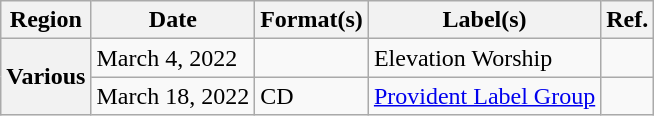<table class="wikitable plainrowheaders">
<tr>
<th scope="col">Region</th>
<th scope="col">Date</th>
<th scope="col">Format(s)</th>
<th scope="col">Label(s)</th>
<th scope="col">Ref.</th>
</tr>
<tr>
<th scope="row" rowspan="2">Various</th>
<td>March 4, 2022</td>
<td></td>
<td>Elevation Worship</td>
<td></td>
</tr>
<tr>
<td>March 18, 2022</td>
<td>CD</td>
<td><a href='#'>Provident Label Group</a></td>
<td></td>
</tr>
</table>
